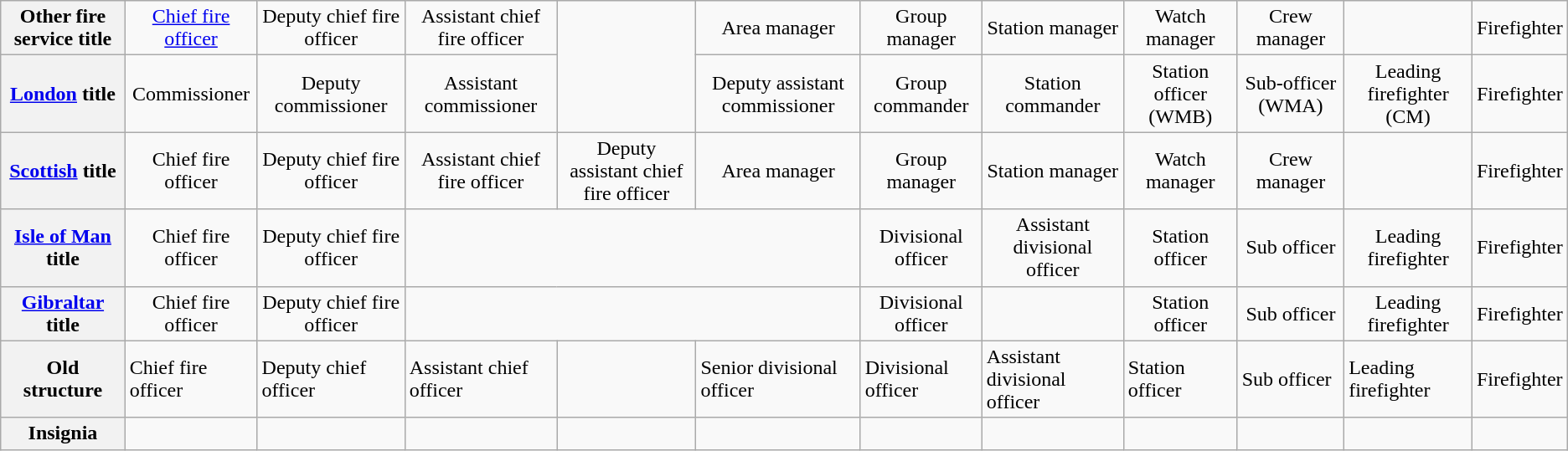<table class="wikitable">
<tr style="text-align:center;">
<th>Other fire service title</th>
<td><a href='#'>Chief fire officer</a></td>
<td>Deputy chief fire officer</td>
<td>Assistant chief fire officer</td>
<td rowspan="2"></td>
<td>Area manager</td>
<td>Group manager</td>
<td>Station manager</td>
<td>Watch manager</td>
<td>Crew manager</td>
<td></td>
<td>Firefighter</td>
</tr>
<tr style="text-align:center;">
<th><a href='#'>London</a> title</th>
<td>Commissioner</td>
<td>Deputy commissioner</td>
<td>Assistant commissioner</td>
<td>Deputy assistant commissioner</td>
<td>Group commander <br> </td>
<td>Station commander</td>
<td>Station officer (WMB)</td>
<td>Sub-officer (WMA)</td>
<td>Leading firefighter (CM)</td>
<td>Firefighter</td>
</tr>
<tr style="text-align:center;">
<th><a href='#'>Scottish</a> title</th>
<td>Chief fire officer</td>
<td>Deputy chief fire officer</td>
<td>Assistant chief fire officer</td>
<td>Deputy assistant chief fire officer</td>
<td>Area manager</td>
<td>Group manager</td>
<td>Station manager</td>
<td>Watch manager</td>
<td>Crew manager</td>
<td></td>
<td>Firefighter</td>
</tr>
<tr style="text-align:center;">
<th><a href='#'>Isle of Man</a> title</th>
<td>Chief fire officer</td>
<td>Deputy chief fire officer</td>
<td colspan="3"></td>
<td>Divisional officer</td>
<td>Assistant divisional officer</td>
<td>Station officer</td>
<td>Sub officer</td>
<td>Leading firefighter</td>
<td>Firefighter</td>
</tr>
<tr style="text-align:center;">
<th><a href='#'>Gibraltar</a> title</th>
<td>Chief fire officer</td>
<td>Deputy chief fire officer</td>
<td colspan="3"></td>
<td>Divisional officer</td>
<td></td>
<td>Station officer</td>
<td>Sub officer</td>
<td>Leading firefighter</td>
<td>Firefighter</td>
</tr>
<tr>
<th>Old structure</th>
<td>Chief fire officer</td>
<td>Deputy chief officer</td>
<td>Assistant chief officer</td>
<td></td>
<td>Senior divisional officer</td>
<td>Divisional officer</td>
<td>Assistant divisional officer</td>
<td>Station officer</td>
<td>Sub officer</td>
<td>Leading firefighter</td>
<td>Firefighter</td>
</tr>
<tr style="text-align:center;">
<th>Insignia</th>
<td></td>
<td></td>
<td></td>
<td></td>
<td></td>
<td></td>
<td></td>
<td></td>
<td></td>
<td></td>
<td></td>
</tr>
</table>
